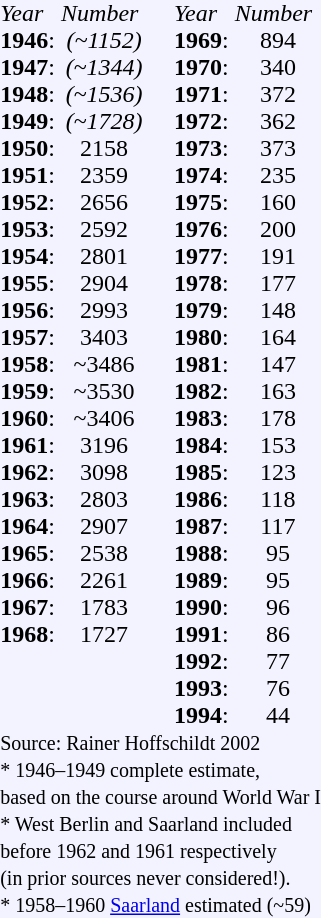<table border="0" align="right" cellspacing="0" cellpadding="0" style="margin:0px 0px 15px 30px; background:#F3F3FF">
<tr>
<td><em>Year</em> </td>
<td><em>Number</em></td>
<td rowspan="27">    </td>
<td><em>Year</em> </td>
<td><em>Number</em></td>
</tr>
<tr>
<td><strong>1946</strong>:</td>
<td align="center"><em>(~1152)</em></td>
<td><strong>1969</strong>:</td>
<td align="center">894</td>
</tr>
<tr>
<td><strong>1947</strong>:</td>
<td align="center"><em>(~1344)</em></td>
<td><strong>1970</strong>:</td>
<td align="center">340</td>
</tr>
<tr>
<td><strong>1948</strong>:</td>
<td align="center"><em>(~1536)</em></td>
<td><strong>1971</strong>:</td>
<td align="center">372</td>
</tr>
<tr>
<td><strong>1949</strong>:</td>
<td align="center"><em>(~1728)</em></td>
<td><strong>1972</strong>:</td>
<td align="center">362</td>
</tr>
<tr>
<td><strong>1950</strong>:</td>
<td align="center">2158</td>
<td><strong>1973</strong>:</td>
<td align="center">373</td>
</tr>
<tr>
<td><strong>1951</strong>:</td>
<td align="center">2359</td>
<td><strong>1974</strong>:</td>
<td align="center">235</td>
</tr>
<tr>
<td><strong>1952</strong>:</td>
<td align="center">2656</td>
<td><strong>1975</strong>:</td>
<td align="center">160</td>
</tr>
<tr>
<td><strong>1953</strong>:</td>
<td align="center">2592</td>
<td><strong>1976</strong>:</td>
<td align="center">200</td>
</tr>
<tr>
<td><strong>1954</strong>:</td>
<td align="center">2801</td>
<td><strong>1977</strong>:</td>
<td align="center">191</td>
</tr>
<tr>
<td><strong>1955</strong>:</td>
<td align="center">2904</td>
<td><strong>1978</strong>:</td>
<td align="center">177</td>
</tr>
<tr>
<td><strong>1956</strong>:</td>
<td align="center">2993</td>
<td><strong>1979</strong>:</td>
<td align="center">148</td>
</tr>
<tr>
<td><strong>1957</strong>:</td>
<td align="center">3403</td>
<td><strong>1980</strong>:</td>
<td align="center">164</td>
</tr>
<tr>
<td><strong>1958</strong>:</td>
<td align="center">~3486</td>
<td><strong>1981</strong>:</td>
<td align="center">147</td>
</tr>
<tr>
<td><strong>1959</strong>:</td>
<td align="center">~3530</td>
<td><strong>1982</strong>:</td>
<td align="center">163</td>
</tr>
<tr>
<td><strong>1960</strong>:</td>
<td align="center">~3406</td>
<td><strong>1983</strong>:</td>
<td align="center">178</td>
</tr>
<tr>
<td><strong>1961</strong>:</td>
<td align="center">3196</td>
<td><strong>1984</strong>:</td>
<td align="center">153</td>
</tr>
<tr>
<td><strong>1962</strong>:</td>
<td align="center">3098</td>
<td><strong>1985</strong>:</td>
<td align="center">123</td>
</tr>
<tr>
<td><strong>1963</strong>:</td>
<td align="center">2803</td>
<td><strong>1986</strong>:</td>
<td align="center">118</td>
</tr>
<tr>
<td><strong>1964</strong>:</td>
<td align="center">2907</td>
<td><strong>1987</strong>:</td>
<td align="center">117</td>
</tr>
<tr>
<td><strong>1965</strong>:</td>
<td align="center">2538</td>
<td><strong>1988</strong>:</td>
<td align="center">95</td>
</tr>
<tr>
<td><strong>1966</strong>:</td>
<td align="center">2261</td>
<td><strong>1989</strong>:</td>
<td align="center">95</td>
</tr>
<tr>
<td><strong>1967</strong>:</td>
<td align="center">1783</td>
<td><strong>1990</strong>:</td>
<td align="center">96</td>
</tr>
<tr>
<td><strong>1968</strong>:</td>
<td align="center">1727</td>
<td><strong>1991</strong>:</td>
<td align="center">86</td>
</tr>
<tr>
<td></td>
<td align="center"></td>
<td><strong>1992</strong>:</td>
<td align="center">77</td>
</tr>
<tr>
<td></td>
<td align="center"></td>
<td><strong>1993</strong>:</td>
<td align="center">76</td>
</tr>
<tr>
<td></td>
<td align="center"></td>
<td><strong>1994</strong>:</td>
<td align="center">44</td>
</tr>
<tr>
<td colspan="5"><small>Source: Rainer Hoffschildt 2002<br>* 1946–1949 complete estimate,<br>based on the course around World War I<br>* West Berlin and Saarland included<br>before 1962 and 1961 respectively<br>(in prior sources never considered!).<br>* 1958–1960 <a href='#'>Saarland</a> estimated (~59)</small></td>
</tr>
<tr>
</tr>
</table>
